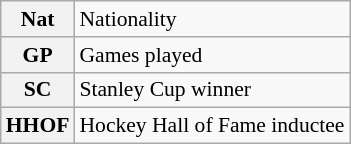<table class="wikitable" style="font-size:90%;">
<tr>
<th>Nat</th>
<td>Nationality</td>
</tr>
<tr>
<th>GP</th>
<td>Games played</td>
</tr>
<tr>
<th>SC</th>
<td>Stanley Cup winner</td>
</tr>
<tr>
<th>HHOF</th>
<td>Hockey Hall of Fame inductee</td>
</tr>
</table>
